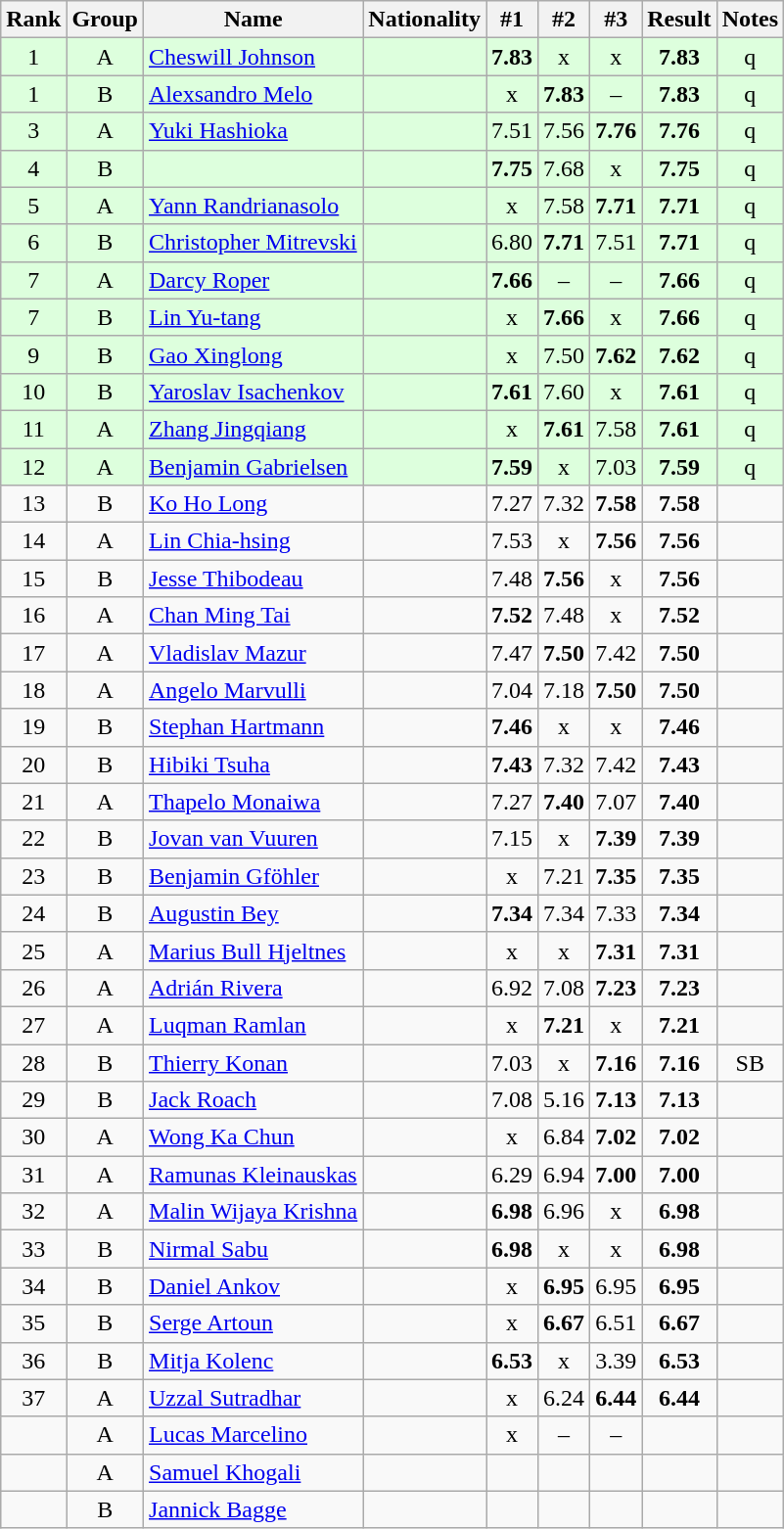<table class="wikitable sortable" style="text-align:center">
<tr>
<th>Rank</th>
<th>Group</th>
<th>Name</th>
<th>Nationality</th>
<th>#1</th>
<th>#2</th>
<th>#3</th>
<th>Result</th>
<th>Notes</th>
</tr>
<tr bgcolor=ddffdd>
<td>1</td>
<td>A</td>
<td align=left><a href='#'>Cheswill Johnson</a></td>
<td align=left></td>
<td><strong>7.83</strong></td>
<td>x</td>
<td>x</td>
<td><strong>7.83</strong></td>
<td>q</td>
</tr>
<tr bgcolor=ddffdd>
<td>1</td>
<td>B</td>
<td align=left><a href='#'>Alexsandro Melo</a></td>
<td align=left></td>
<td>x</td>
<td><strong>7.83</strong></td>
<td>–</td>
<td><strong>7.83</strong></td>
<td>q</td>
</tr>
<tr bgcolor=ddffdd>
<td>3</td>
<td>A</td>
<td align=left><a href='#'>Yuki Hashioka</a></td>
<td align=left></td>
<td>7.51</td>
<td>7.56</td>
<td><strong>7.76</strong></td>
<td><strong>7.76</strong></td>
<td>q</td>
</tr>
<tr bgcolor=ddffdd>
<td>4</td>
<td>B</td>
<td align=left></td>
<td align=left></td>
<td><strong>7.75</strong></td>
<td>7.68</td>
<td>x</td>
<td><strong>7.75</strong></td>
<td>q</td>
</tr>
<tr bgcolor=ddffdd>
<td>5</td>
<td>A</td>
<td align=left><a href='#'>Yann Randrianasolo</a></td>
<td align=left></td>
<td>x</td>
<td>7.58</td>
<td><strong>7.71</strong></td>
<td><strong>7.71</strong></td>
<td>q</td>
</tr>
<tr bgcolor=ddffdd>
<td>6</td>
<td>B</td>
<td align=left><a href='#'>Christopher Mitrevski</a></td>
<td align=left></td>
<td>6.80</td>
<td><strong>7.71</strong></td>
<td>7.51</td>
<td><strong>7.71</strong></td>
<td>q</td>
</tr>
<tr bgcolor=ddffdd>
<td>7</td>
<td>A</td>
<td align=left><a href='#'>Darcy Roper</a></td>
<td align=left></td>
<td><strong>7.66</strong></td>
<td>–</td>
<td>–</td>
<td><strong>7.66</strong></td>
<td>q</td>
</tr>
<tr bgcolor=ddffdd>
<td>7</td>
<td>B</td>
<td align=left><a href='#'>Lin Yu-tang</a></td>
<td align=left></td>
<td>x</td>
<td><strong>7.66</strong></td>
<td>x</td>
<td><strong>7.66</strong></td>
<td>q</td>
</tr>
<tr bgcolor=ddffdd>
<td>9</td>
<td>B</td>
<td align=left><a href='#'>Gao Xinglong</a></td>
<td align=left></td>
<td>x</td>
<td>7.50</td>
<td><strong>7.62</strong></td>
<td><strong>7.62</strong></td>
<td>q</td>
</tr>
<tr bgcolor=ddffdd>
<td>10</td>
<td>B</td>
<td align=left><a href='#'>Yaroslav Isachenkov</a></td>
<td align=left></td>
<td><strong>7.61</strong></td>
<td>7.60</td>
<td>x</td>
<td><strong>7.61</strong></td>
<td>q</td>
</tr>
<tr bgcolor=ddffdd>
<td>11</td>
<td>A</td>
<td align=left><a href='#'>Zhang Jingqiang</a></td>
<td align=left></td>
<td>x</td>
<td><strong>7.61</strong></td>
<td>7.58</td>
<td><strong>7.61</strong></td>
<td>q</td>
</tr>
<tr bgcolor=ddffdd>
<td>12</td>
<td>A</td>
<td align=left><a href='#'>Benjamin Gabrielsen</a></td>
<td align=left></td>
<td><strong>7.59</strong></td>
<td>x</td>
<td>7.03</td>
<td><strong>7.59</strong></td>
<td>q</td>
</tr>
<tr>
<td>13</td>
<td>B</td>
<td align=left><a href='#'>Ko Ho Long</a></td>
<td align=left></td>
<td>7.27</td>
<td>7.32</td>
<td><strong>7.58</strong></td>
<td><strong>7.58</strong></td>
<td></td>
</tr>
<tr>
<td>14</td>
<td>A</td>
<td align=left><a href='#'>Lin Chia-hsing</a></td>
<td align=left></td>
<td>7.53</td>
<td>x</td>
<td><strong>7.56</strong></td>
<td><strong>7.56</strong></td>
<td></td>
</tr>
<tr>
<td>15</td>
<td>B</td>
<td align=left><a href='#'>Jesse Thibodeau</a></td>
<td align=left></td>
<td>7.48</td>
<td><strong>7.56</strong></td>
<td>x</td>
<td><strong>7.56</strong></td>
<td></td>
</tr>
<tr>
<td>16</td>
<td>A</td>
<td align=left><a href='#'>Chan Ming Tai</a></td>
<td align=left></td>
<td><strong>7.52</strong></td>
<td>7.48</td>
<td>x</td>
<td><strong>7.52</strong></td>
<td></td>
</tr>
<tr>
<td>17</td>
<td>A</td>
<td align=left><a href='#'>Vladislav Mazur</a></td>
<td align=left></td>
<td>7.47</td>
<td><strong>7.50</strong></td>
<td>7.42</td>
<td><strong>7.50</strong></td>
<td></td>
</tr>
<tr>
<td>18</td>
<td>A</td>
<td align=left><a href='#'>Angelo Marvulli</a></td>
<td align=left></td>
<td>7.04</td>
<td>7.18</td>
<td><strong>7.50</strong></td>
<td><strong>7.50</strong></td>
<td></td>
</tr>
<tr>
<td>19</td>
<td>B</td>
<td align=left><a href='#'>Stephan Hartmann</a></td>
<td align=left></td>
<td><strong>7.46</strong></td>
<td>x</td>
<td>x</td>
<td><strong>7.46</strong></td>
<td></td>
</tr>
<tr>
<td>20</td>
<td>B</td>
<td align=left><a href='#'>Hibiki Tsuha</a></td>
<td align=left></td>
<td><strong>7.43</strong></td>
<td>7.32</td>
<td>7.42</td>
<td><strong>7.43</strong></td>
<td></td>
</tr>
<tr>
<td>21</td>
<td>A</td>
<td align=left><a href='#'>Thapelo Monaiwa</a></td>
<td align=left></td>
<td>7.27</td>
<td><strong>7.40</strong></td>
<td>7.07</td>
<td><strong>7.40</strong></td>
<td></td>
</tr>
<tr>
<td>22</td>
<td>B</td>
<td align=left><a href='#'>Jovan van Vuuren</a></td>
<td align=left></td>
<td>7.15</td>
<td>x</td>
<td><strong>7.39</strong></td>
<td><strong>7.39</strong></td>
<td></td>
</tr>
<tr>
<td>23</td>
<td>B</td>
<td align=left><a href='#'>Benjamin Gföhler</a></td>
<td align=left></td>
<td>x</td>
<td>7.21</td>
<td><strong>7.35</strong></td>
<td><strong>7.35</strong></td>
<td></td>
</tr>
<tr>
<td>24</td>
<td>B</td>
<td align=left><a href='#'>Augustin Bey</a></td>
<td align=left></td>
<td><strong>7.34</strong></td>
<td>7.34</td>
<td>7.33</td>
<td><strong>7.34</strong></td>
<td></td>
</tr>
<tr>
<td>25</td>
<td>A</td>
<td align=left><a href='#'>Marius Bull Hjeltnes</a></td>
<td align=left></td>
<td>x</td>
<td>x</td>
<td><strong>7.31</strong></td>
<td><strong>7.31</strong></td>
<td></td>
</tr>
<tr>
<td>26</td>
<td>A</td>
<td align=left><a href='#'>Adrián Rivera</a></td>
<td align=left></td>
<td>6.92</td>
<td>7.08</td>
<td><strong>7.23</strong></td>
<td><strong>7.23</strong></td>
<td></td>
</tr>
<tr>
<td>27</td>
<td>A</td>
<td align=left><a href='#'>Luqman Ramlan</a></td>
<td align=left></td>
<td>x</td>
<td><strong>7.21</strong></td>
<td>x</td>
<td><strong>7.21</strong></td>
<td></td>
</tr>
<tr>
<td>28</td>
<td>B</td>
<td align=left><a href='#'>Thierry Konan</a></td>
<td align=left></td>
<td>7.03</td>
<td>x</td>
<td><strong>7.16</strong></td>
<td><strong>7.16</strong></td>
<td>SB</td>
</tr>
<tr>
<td>29</td>
<td>B</td>
<td align=left><a href='#'>Jack Roach</a></td>
<td align=left></td>
<td>7.08</td>
<td>5.16</td>
<td><strong>7.13</strong></td>
<td><strong>7.13</strong></td>
<td></td>
</tr>
<tr>
<td>30</td>
<td>A</td>
<td align=left><a href='#'>Wong Ka Chun</a></td>
<td align=left></td>
<td>x</td>
<td>6.84</td>
<td><strong>7.02</strong></td>
<td><strong>7.02</strong></td>
<td></td>
</tr>
<tr>
<td>31</td>
<td>A</td>
<td align=left><a href='#'>Ramunas Kleinauskas</a></td>
<td align=left></td>
<td>6.29</td>
<td>6.94</td>
<td><strong>7.00</strong></td>
<td><strong>7.00</strong></td>
<td></td>
</tr>
<tr>
<td>32</td>
<td>A</td>
<td align=left><a href='#'>Malin Wijaya Krishna</a></td>
<td align=left></td>
<td><strong>6.98</strong></td>
<td>6.96</td>
<td>x</td>
<td><strong>6.98</strong></td>
<td></td>
</tr>
<tr>
<td>33</td>
<td>B</td>
<td align=left><a href='#'>Nirmal Sabu</a></td>
<td align=left></td>
<td><strong>6.98</strong></td>
<td>x</td>
<td>x</td>
<td><strong>6.98</strong></td>
<td></td>
</tr>
<tr>
<td>34</td>
<td>B</td>
<td align=left><a href='#'>Daniel Ankov</a></td>
<td align=left></td>
<td>x</td>
<td><strong>6.95</strong></td>
<td>6.95</td>
<td><strong>6.95</strong></td>
<td></td>
</tr>
<tr>
<td>35</td>
<td>B</td>
<td align=left><a href='#'>Serge Artoun</a></td>
<td align=left></td>
<td>x</td>
<td><strong>6.67</strong></td>
<td>6.51</td>
<td><strong>6.67</strong></td>
<td></td>
</tr>
<tr>
<td>36</td>
<td>B</td>
<td align=left><a href='#'>Mitja Kolenc</a></td>
<td align=left></td>
<td><strong>6.53</strong></td>
<td>x</td>
<td>3.39</td>
<td><strong>6.53</strong></td>
<td></td>
</tr>
<tr>
<td>37</td>
<td>A</td>
<td align=left><a href='#'>Uzzal Sutradhar</a></td>
<td align=left></td>
<td>x</td>
<td>6.24</td>
<td><strong>6.44</strong></td>
<td><strong>6.44</strong></td>
<td></td>
</tr>
<tr>
<td></td>
<td>A</td>
<td align=left><a href='#'>Lucas Marcelino</a></td>
<td align=left></td>
<td>x</td>
<td>–</td>
<td>–</td>
<td><strong></strong></td>
<td></td>
</tr>
<tr>
<td></td>
<td>A</td>
<td align=left><a href='#'>Samuel Khogali</a></td>
<td align=left></td>
<td></td>
<td></td>
<td></td>
<td><strong></strong></td>
<td></td>
</tr>
<tr>
<td></td>
<td>B</td>
<td align=left><a href='#'>Jannick Bagge</a></td>
<td align=left></td>
<td></td>
<td></td>
<td></td>
<td><strong></strong></td>
<td></td>
</tr>
</table>
